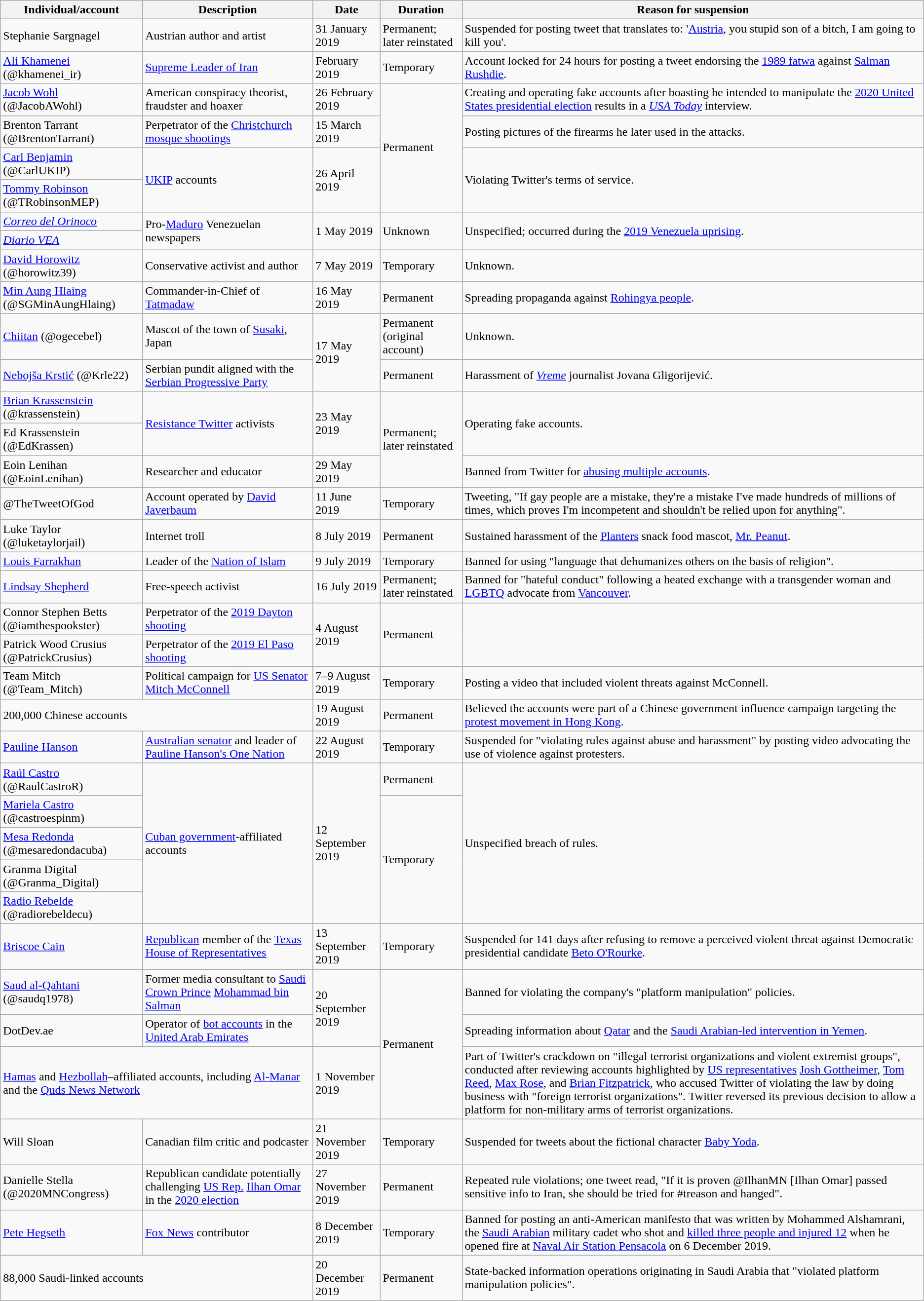<table class="wikitable sortable sticky-header">
<tr>
<th>Individual/account</th>
<th>Description</th>
<th>Date</th>
<th>Duration</th>
<th style=width:50%>Reason for suspension</th>
</tr>
<tr>
<td>Stephanie Sargnagel</td>
<td>Austrian author and artist</td>
<td>31 January 2019</td>
<td>Permanent; later reinstated</td>
<td>Suspended for posting tweet that translates to: '<a href='#'>Austria</a>, you stupid son of a bitch, I am going to kill you'.</td>
</tr>
<tr>
<td><a href='#'>Ali Khamenei</a> (@khamenei_ir)</td>
<td><a href='#'>Supreme Leader of Iran</a></td>
<td>February 2019</td>
<td>Temporary</td>
<td>Account locked for 24 hours for posting a tweet endorsing the <a href='#'>1989 fatwa</a> against <a href='#'>Salman Rushdie</a>.</td>
</tr>
<tr>
<td><a href='#'>Jacob Wohl</a> (@JacobAWohl)</td>
<td>American conspiracy theorist, fraudster and hoaxer</td>
<td>26 February 2019</td>
<td rowspan="4">Permanent</td>
<td>Creating and operating fake accounts after boasting he intended to manipulate the <a href='#'>2020 United States presidential election</a> results in a <em><a href='#'>USA Today</a></em> interview.</td>
</tr>
<tr>
<td>Brenton Tarrant (@BrentonTarrant)</td>
<td>Perpetrator of the <a href='#'>Christchurch mosque shootings</a></td>
<td>15 March 2019</td>
<td>Posting pictures of the firearms he later used in the attacks.</td>
</tr>
<tr>
<td><a href='#'>Carl Benjamin</a> (@CarlUKIP)</td>
<td rowspan=2><a href='#'>UKIP</a> accounts</td>
<td rowspan=2>26 April 2019</td>
<td rowspan=2>Violating Twitter's terms of service.</td>
</tr>
<tr>
<td><a href='#'>Tommy Robinson</a> (@TRobinsonMEP)</td>
</tr>
<tr>
<td><em><a href='#'>Correo del Orinoco</a></em></td>
<td rowspan=2>Pro-<a href='#'>Maduro</a> Venezuelan newspapers</td>
<td rowspan=2>1 May 2019</td>
<td rowspan=2>Unknown</td>
<td rowspan=2>Unspecified; occurred during the <a href='#'>2019 Venezuela uprising</a>.</td>
</tr>
<tr>
<td><em><a href='#'>Diario VEA</a></em></td>
</tr>
<tr>
<td><a href='#'>David Horowitz</a> (@horowitz39)</td>
<td>Conservative activist and author</td>
<td>7 May 2019</td>
<td>Temporary</td>
<td>Unknown.</td>
</tr>
<tr>
<td><a href='#'>Min Aung Hlaing</a> (@SGMinAungHlaing)</td>
<td>Commander-in-Chief of <a href='#'>Tatmadaw</a></td>
<td>16 May 2019</td>
<td>Permanent</td>
<td>Spreading propaganda against <a href='#'>Rohingya people</a>.</td>
</tr>
<tr>
<td><a href='#'>Chiitan</a> (@ogecebel)</td>
<td>Mascot of the town of <a href='#'>Susaki</a>, Japan</td>
<td rowspan=2>17 May 2019</td>
<td>Permanent (original account)</td>
<td>Unknown.</td>
</tr>
<tr>
<td><a href='#'>Nebojša Krstić</a> (@Krle22)</td>
<td>Serbian pundit aligned with the <a href='#'>Serbian Progressive Party</a></td>
<td>Permanent</td>
<td>Harassment of <em><a href='#'>Vreme</a></em> journalist Jovana Gligorijević.</td>
</tr>
<tr>
<td><a href='#'>Brian Krassenstein</a> (@krassenstein)</td>
<td rowspan=2><a href='#'>Resistance Twitter</a> activists</td>
<td rowspan=2>23 May 2019</td>
<td rowspan="3">Permanent; later reinstated</td>
<td rowspan=2>Operating fake accounts.</td>
</tr>
<tr>
<td>Ed Krassenstein (@EdKrassen)</td>
</tr>
<tr>
<td>Eoin Lenihan (@EoinLenihan)</td>
<td>Researcher and educator</td>
<td>29 May 2019</td>
<td>Banned from Twitter for <a href='#'>abusing multiple accounts</a>.</td>
</tr>
<tr>
<td>@TheTweetOfGod</td>
<td>Account operated by <a href='#'>David Javerbaum</a></td>
<td>11 June 2019</td>
<td>Temporary</td>
<td>Tweeting, "If gay people are a mistake, they're a mistake I've made hundreds of millions of times, which proves I'm incompetent and shouldn't be relied upon for anything".</td>
</tr>
<tr>
<td>Luke Taylor (@luketaylorjail)</td>
<td>Internet troll</td>
<td>8 July 2019</td>
<td>Permanent</td>
<td>Sustained harassment of the <a href='#'>Planters</a> snack food mascot, <a href='#'>Mr. Peanut</a>.</td>
</tr>
<tr>
<td><a href='#'>Louis Farrakhan</a></td>
<td>Leader of the <a href='#'>Nation of Islam</a></td>
<td>9 July 2019</td>
<td>Temporary</td>
<td>Banned for using "language that dehumanizes others on the basis of religion".</td>
</tr>
<tr>
<td><a href='#'>Lindsay Shepherd</a></td>
<td>Free-speech activist</td>
<td>16 July 2019</td>
<td>Permanent; later reinstated</td>
<td>Banned for "hateful conduct" following a heated exchange with a transgender woman and <a href='#'>LGBTQ</a> advocate from <a href='#'>Vancouver</a>.</td>
</tr>
<tr>
<td>Connor Stephen Betts (@iamthespookster)</td>
<td>Perpetrator of the <a href='#'>2019 Dayton shooting</a></td>
<td rowspan=2>4 August 2019</td>
<td rowspan=2>Permanent</td>
<td rowspan=2></td>
</tr>
<tr>
<td>Patrick Wood Crusius (@PatrickCrusius)</td>
<td>Perpetrator of the <a href='#'>2019 El Paso shooting</a></td>
</tr>
<tr>
<td>Team Mitch (@Team_Mitch)</td>
<td>Political campaign for <a href='#'>US Senator</a> <a href='#'>Mitch McConnell</a></td>
<td>7–9 August 2019</td>
<td>Temporary</td>
<td>Posting a video that included violent threats against McConnell.</td>
</tr>
<tr>
<td colspan=2>200,000 Chinese accounts</td>
<td>19 August 2019</td>
<td>Permanent</td>
<td>Believed the accounts were part of a Chinese government influence campaign targeting the <a href='#'>protest movement in Hong Kong</a>.</td>
</tr>
<tr>
<td><a href='#'>Pauline Hanson</a></td>
<td><a href='#'>Australian senator</a> and leader of <a href='#'>Pauline Hanson's One Nation</a></td>
<td>22 August 2019</td>
<td>Temporary</td>
<td>Suspended for "violating rules against abuse and harassment" by posting video advocating the use of violence against protesters.</td>
</tr>
<tr>
<td><a href='#'>Raúl Castro</a> (@RaulCastroR)</td>
<td rowspan=5><a href='#'>Cuban government</a>-affiliated accounts</td>
<td rowspan=5>12 September 2019</td>
<td>Permanent</td>
<td rowspan=5>Unspecified breach of rules.</td>
</tr>
<tr>
<td><a href='#'>Mariela Castro</a> (@castroespinm)</td>
<td rowspan=4>Temporary</td>
</tr>
<tr>
<td><a href='#'>Mesa Redonda</a> (@mesaredondacuba)</td>
</tr>
<tr>
<td>Granma Digital (@Granma_Digital)</td>
</tr>
<tr>
<td><a href='#'>Radio Rebelde</a> (@radiorebeldecu)</td>
</tr>
<tr>
<td><a href='#'>Briscoe Cain</a></td>
<td><a href='#'>Republican</a> member of the <a href='#'>Texas House of Representatives</a></td>
<td>13 September 2019</td>
<td>Temporary</td>
<td>Suspended for 141 days after refusing to remove a perceived violent threat against Democratic presidential candidate <a href='#'>Beto O'Rourke</a>.</td>
</tr>
<tr>
<td><a href='#'>Saud al-Qahtani</a> (@saudq1978)</td>
<td>Former media consultant to <a href='#'>Saudi Crown Prince</a> <a href='#'>Mohammad bin Salman</a></td>
<td rowspan=2>20 September 2019</td>
<td rowspan="3">Permanent</td>
<td>Banned for violating the company's "platform manipulation" policies.</td>
</tr>
<tr>
<td>DotDev.ae</td>
<td>Operator of <a href='#'>bot accounts</a> in the <a href='#'>United Arab Emirates</a></td>
<td>Spreading information about <a href='#'>Qatar</a> and the <a href='#'>Saudi Arabian-led intervention in Yemen</a>.</td>
</tr>
<tr>
<td colspan=2><a href='#'>Hamas</a> and <a href='#'>Hezbollah</a>–affiliated accounts, including <a href='#'>Al-Manar</a> and the <a href='#'>Quds News Network</a></td>
<td>1 November 2019</td>
<td>Part of Twitter's crackdown on "illegal terrorist organizations and violent extremist groups", conducted after reviewing accounts highlighted by <a href='#'>US representatives</a> <a href='#'>Josh Gottheimer</a>, <a href='#'>Tom Reed</a>, <a href='#'>Max Rose</a>, and <a href='#'>Brian Fitzpatrick</a>, who accused Twitter of violating the law by doing business with "foreign terrorist organizations". Twitter reversed its previous decision to allow a platform for non-military arms of terrorist organizations.</td>
</tr>
<tr>
<td>Will Sloan</td>
<td>Canadian film critic and podcaster</td>
<td>21 November 2019</td>
<td>Temporary</td>
<td>Suspended for tweets about the fictional character <a href='#'>Baby Yoda</a>.</td>
</tr>
<tr>
<td>Danielle Stella (@2020MNCongress)</td>
<td>Republican candidate potentially challenging <a href='#'>US Rep.</a> <a href='#'>Ilhan Omar</a> in the <a href='#'>2020 election</a></td>
<td>27 November 2019</td>
<td>Permanent</td>
<td>Repeated rule violations; one tweet read, "If it is proven @IlhanMN [Ilhan Omar] passed sensitive info to Iran, she should be tried for #treason and hanged".</td>
</tr>
<tr>
<td><a href='#'>Pete Hegseth</a></td>
<td><a href='#'>Fox News</a> contributor</td>
<td>8 December 2019</td>
<td>Temporary</td>
<td>Banned for posting an anti-American manifesto that was written by Mohammed Alshamrani, the <a href='#'>Saudi Arabian</a> military cadet who shot and <a href='#'>killed three people and injured 12</a> when he opened fire at <a href='#'>Naval Air Station Pensacola</a> on 6 December 2019.</td>
</tr>
<tr>
<td colspan=2>88,000 Saudi-linked accounts</td>
<td>20 December 2019</td>
<td>Permanent</td>
<td>State-backed information operations originating in Saudi Arabia that "violated platform manipulation policies".</td>
</tr>
</table>
